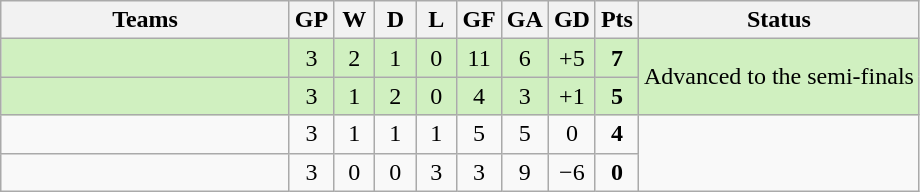<table class="wikitable" style="text-align:center">
<tr>
<th width=185>Teams</th>
<th width=20>GP</th>
<th width=20>W</th>
<th width=20>D</th>
<th width=20>L</th>
<th width=20>GF</th>
<th width=20>GA</th>
<th width=20>GD</th>
<th width=20>Pts</th>
<th>Status</th>
</tr>
<tr bgcolor="#D0F0C0">
<td style="text-align:left;"></td>
<td>3</td>
<td>2</td>
<td>1</td>
<td>0</td>
<td>11</td>
<td>6</td>
<td>+5</td>
<td><strong>7</strong></td>
<td rowspan=2>Advanced to the semi-finals</td>
</tr>
<tr bgcolor="#D0F0C0">
<td style="text-align:left;"></td>
<td>3</td>
<td>1</td>
<td>2</td>
<td>0</td>
<td>4</td>
<td>3</td>
<td>+1</td>
<td><strong>5</strong></td>
</tr>
<tr>
<td style="text-align:left;"></td>
<td>3</td>
<td>1</td>
<td>1</td>
<td>1</td>
<td>5</td>
<td>5</td>
<td>0</td>
<td><strong>4</strong></td>
</tr>
<tr>
<td style="text-align:left;"></td>
<td>3</td>
<td>0</td>
<td>0</td>
<td>3</td>
<td>3</td>
<td>9</td>
<td>−6</td>
<td><strong>0</strong></td>
</tr>
</table>
